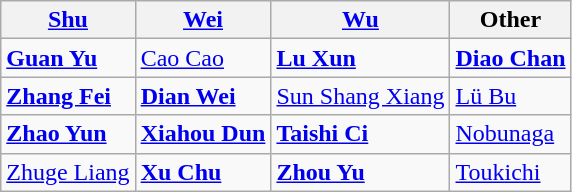<table class="wikitable sortable">
<tr>
<th><a href='#'>Shu</a></th>
<th><a href='#'>Wei</a></th>
<th><a href='#'>Wu</a></th>
<th>Other</th>
</tr>
<tr>
<td><strong><a href='#'>Guan Yu</a></strong></td>
<td><a href='#'>Cao Cao</a></td>
<td><strong><a href='#'>Lu Xun</a></strong></td>
<td><strong><a href='#'>Diao Chan</a></strong></td>
</tr>
<tr>
<td><strong><a href='#'>Zhang Fei</a></strong></td>
<td><strong><a href='#'>Dian Wei</a></strong></td>
<td><a href='#'>Sun Shang Xiang</a></td>
<td><a href='#'>Lü Bu</a></td>
</tr>
<tr>
<td><strong><a href='#'>Zhao Yun</a></strong></td>
<td><strong><a href='#'>Xiahou Dun</a></strong></td>
<td><strong><a href='#'>Taishi Ci</a></strong></td>
<td><a href='#'>Nobunaga</a></td>
</tr>
<tr>
<td><a href='#'>Zhuge Liang</a></td>
<td><strong><a href='#'>Xu Chu</a></strong></td>
<td><strong><a href='#'>Zhou Yu</a></strong></td>
<td><a href='#'>Toukichi</a></td>
</tr>
</table>
